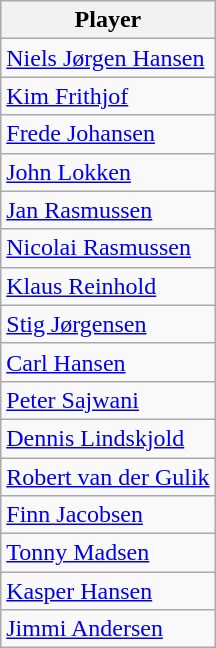<table class="wikitable">
<tr>
<th>Player</th>
</tr>
<tr>
<td> <a href='#'>Niels Jørgen Hansen</a></td>
</tr>
<tr>
<td> <a href='#'>Kim Frithjof</a></td>
</tr>
<tr>
<td> <a href='#'>Frede Johansen</a></td>
</tr>
<tr>
<td> <a href='#'>John Lokken</a></td>
</tr>
<tr>
<td> <a href='#'>Jan Rasmussen</a></td>
</tr>
<tr>
<td> <a href='#'>Nicolai Rasmussen</a></td>
</tr>
<tr>
<td> <a href='#'>Klaus Reinhold</a></td>
</tr>
<tr>
<td> <a href='#'>Stig Jørgensen</a></td>
</tr>
<tr>
<td> <a href='#'>Carl Hansen</a></td>
</tr>
<tr>
<td> <a href='#'>Peter Sajwani</a></td>
</tr>
<tr>
<td> <a href='#'>Dennis Lindskjold</a></td>
</tr>
<tr>
<td> <a href='#'>Robert van der Gulik</a></td>
</tr>
<tr>
<td> <a href='#'>Finn Jacobsen</a></td>
</tr>
<tr>
<td> <a href='#'>Tonny Madsen</a></td>
</tr>
<tr>
<td> <a href='#'>Kasper Hansen</a></td>
</tr>
<tr>
<td> <a href='#'>Jimmi Andersen</a></td>
</tr>
</table>
